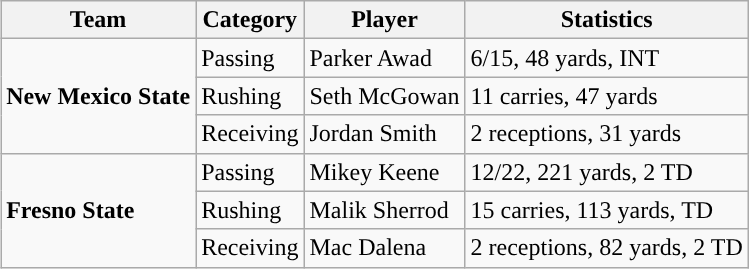<table class="wikitable" style="float: right;">
<tr>
<th>Team</th>
<th>Category</th>
<th>Player</th>
<th>Statistics</th>
</tr>
<tr>
<td rowspan=3><strong>New Mexico State</strong></td>
<td>Passing</td>
<td>Parker Awad</td>
<td>6/15, 48 yards, INT</td>
</tr>
<tr>
<td>Rushing</td>
<td>Seth McGowan</td>
<td>11 carries, 47 yards</td>
</tr>
<tr>
<td>Receiving</td>
<td>Jordan Smith</td>
<td>2 receptions, 31 yards</td>
</tr>
<tr>
<td rowspan=3><strong>Fresno State</strong></td>
<td>Passing</td>
<td>Mikey Keene</td>
<td>12/22, 221 yards, 2 TD</td>
</tr>
<tr>
<td>Rushing</td>
<td>Malik Sherrod</td>
<td>15 carries, 113 yards, TD</td>
</tr>
<tr>
<td>Receiving</td>
<td>Mac Dalena</td>
<td>2 receptions, 82 yards, 2 TD</td>
</tr>
</table>
